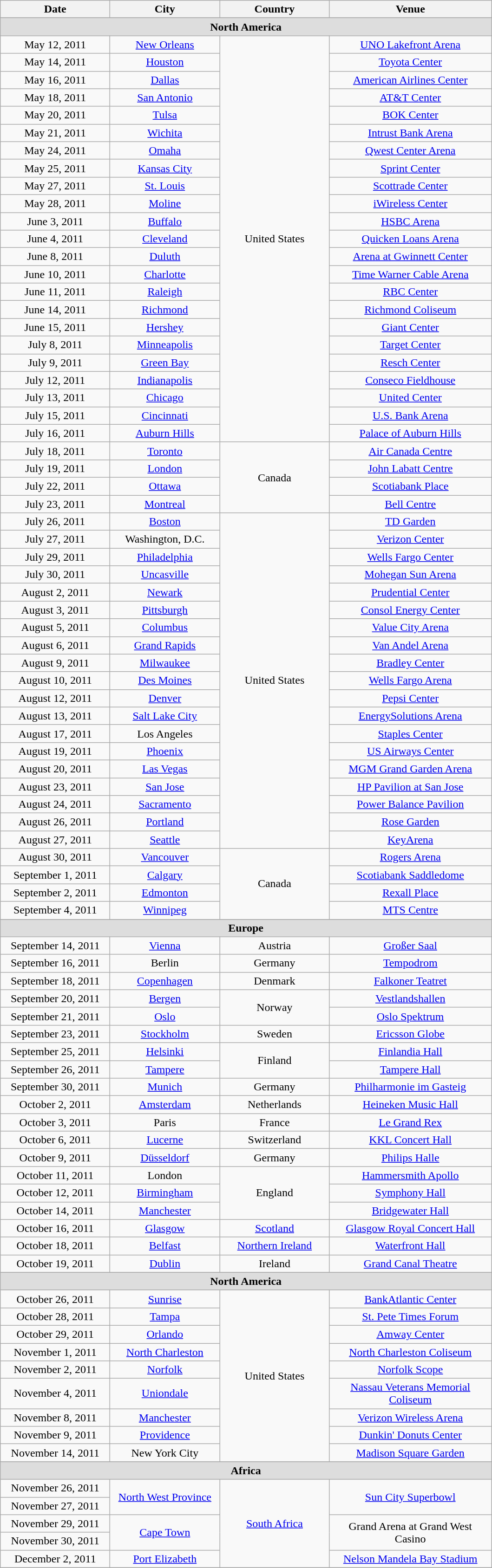<table class="wikitable" style="text-align:center">
<tr ">
<th style="width:150px;">Date</th>
<th style="width:150px;">City</th>
<th style="width:150px;">Country</th>
<th style="width:225px;">Venue</th>
</tr>
<tr>
</tr>
<tr style="background:#ddd;">
<td colspan="5" style="text-align:center;"><strong>North America</strong></td>
</tr>
<tr>
<td>May 12, 2011</td>
<td><a href='#'>New Orleans</a></td>
<td rowspan="23">United States</td>
<td><a href='#'>UNO Lakefront Arena</a></td>
</tr>
<tr>
<td>May 14, 2011</td>
<td><a href='#'>Houston</a></td>
<td><a href='#'>Toyota Center</a></td>
</tr>
<tr>
<td>May 16, 2011</td>
<td><a href='#'>Dallas</a></td>
<td><a href='#'>American Airlines Center</a></td>
</tr>
<tr>
<td>May 18, 2011</td>
<td><a href='#'>San Antonio</a></td>
<td><a href='#'>AT&T Center</a></td>
</tr>
<tr>
<td>May 20, 2011</td>
<td><a href='#'>Tulsa</a></td>
<td><a href='#'>BOK Center</a></td>
</tr>
<tr>
<td>May 21, 2011</td>
<td><a href='#'>Wichita</a></td>
<td><a href='#'>Intrust Bank Arena</a></td>
</tr>
<tr>
<td>May 24, 2011</td>
<td><a href='#'>Omaha</a></td>
<td><a href='#'>Qwest Center Arena</a></td>
</tr>
<tr>
<td>May 25, 2011</td>
<td><a href='#'>Kansas City</a></td>
<td><a href='#'>Sprint Center</a></td>
</tr>
<tr>
<td>May 27, 2011</td>
<td><a href='#'>St. Louis</a></td>
<td><a href='#'>Scottrade Center</a></td>
</tr>
<tr>
<td>May 28, 2011</td>
<td><a href='#'>Moline</a></td>
<td><a href='#'>iWireless Center</a></td>
</tr>
<tr>
<td>June 3, 2011</td>
<td><a href='#'>Buffalo</a></td>
<td><a href='#'>HSBC Arena</a></td>
</tr>
<tr>
<td>June 4, 2011</td>
<td><a href='#'>Cleveland</a></td>
<td><a href='#'>Quicken Loans Arena</a></td>
</tr>
<tr>
<td>June 8, 2011</td>
<td><a href='#'>Duluth</a></td>
<td><a href='#'>Arena at Gwinnett Center</a></td>
</tr>
<tr>
<td>June 10, 2011</td>
<td><a href='#'>Charlotte</a></td>
<td><a href='#'>Time Warner Cable Arena</a></td>
</tr>
<tr>
<td>June 11, 2011</td>
<td><a href='#'>Raleigh</a></td>
<td><a href='#'>RBC Center</a></td>
</tr>
<tr>
<td>June 14, 2011</td>
<td><a href='#'>Richmond</a></td>
<td><a href='#'>Richmond Coliseum</a></td>
</tr>
<tr>
<td>June 15, 2011</td>
<td><a href='#'>Hershey</a></td>
<td><a href='#'>Giant Center</a></td>
</tr>
<tr>
<td>July 8, 2011</td>
<td><a href='#'>Minneapolis</a></td>
<td><a href='#'>Target Center</a></td>
</tr>
<tr>
<td>July 9, 2011</td>
<td><a href='#'>Green Bay</a></td>
<td><a href='#'>Resch Center</a></td>
</tr>
<tr>
<td>July 12, 2011</td>
<td><a href='#'>Indianapolis</a></td>
<td><a href='#'>Conseco Fieldhouse</a></td>
</tr>
<tr>
<td>July 13, 2011</td>
<td><a href='#'>Chicago</a></td>
<td><a href='#'>United Center</a></td>
</tr>
<tr>
<td>July 15, 2011</td>
<td><a href='#'>Cincinnati</a></td>
<td><a href='#'>U.S. Bank Arena</a></td>
</tr>
<tr>
<td>July 16, 2011</td>
<td><a href='#'>Auburn Hills</a></td>
<td><a href='#'>Palace of Auburn Hills</a></td>
</tr>
<tr>
<td>July 18, 2011</td>
<td><a href='#'>Toronto</a></td>
<td rowspan="4">Canada</td>
<td><a href='#'>Air Canada Centre</a></td>
</tr>
<tr>
<td>July 19, 2011</td>
<td><a href='#'>London</a></td>
<td><a href='#'>John Labatt Centre</a></td>
</tr>
<tr>
<td>July 22, 2011</td>
<td><a href='#'>Ottawa</a></td>
<td><a href='#'>Scotiabank Place</a></td>
</tr>
<tr>
<td>July 23, 2011</td>
<td><a href='#'>Montreal</a></td>
<td><a href='#'>Bell Centre</a></td>
</tr>
<tr>
<td>July 26, 2011</td>
<td><a href='#'>Boston</a></td>
<td rowspan="19">United States</td>
<td><a href='#'>TD Garden</a></td>
</tr>
<tr>
<td>July 27, 2011</td>
<td>Washington, D.C.</td>
<td><a href='#'>Verizon Center</a></td>
</tr>
<tr>
<td>July 29, 2011</td>
<td><a href='#'>Philadelphia</a></td>
<td><a href='#'>Wells Fargo Center</a></td>
</tr>
<tr>
<td>July 30, 2011</td>
<td><a href='#'>Uncasville</a></td>
<td><a href='#'>Mohegan Sun Arena</a></td>
</tr>
<tr>
<td>August 2, 2011</td>
<td><a href='#'>Newark</a></td>
<td><a href='#'>Prudential Center</a></td>
</tr>
<tr>
<td>August 3, 2011</td>
<td><a href='#'>Pittsburgh</a></td>
<td><a href='#'>Consol Energy Center</a></td>
</tr>
<tr>
<td>August 5, 2011</td>
<td><a href='#'>Columbus</a></td>
<td><a href='#'>Value City Arena</a></td>
</tr>
<tr>
<td>August 6, 2011</td>
<td><a href='#'>Grand Rapids</a></td>
<td><a href='#'>Van Andel Arena</a></td>
</tr>
<tr>
<td>August 9, 2011</td>
<td><a href='#'>Milwaukee</a></td>
<td><a href='#'>Bradley Center</a></td>
</tr>
<tr>
<td>August 10, 2011</td>
<td><a href='#'>Des Moines</a></td>
<td><a href='#'>Wells Fargo Arena</a></td>
</tr>
<tr>
<td>August 12, 2011</td>
<td><a href='#'>Denver</a></td>
<td><a href='#'>Pepsi Center</a></td>
</tr>
<tr>
<td>August 13, 2011</td>
<td><a href='#'>Salt Lake City</a></td>
<td><a href='#'>EnergySolutions Arena</a></td>
</tr>
<tr>
<td>August 17, 2011</td>
<td>Los Angeles</td>
<td><a href='#'>Staples Center</a></td>
</tr>
<tr>
<td>August 19, 2011</td>
<td><a href='#'>Phoenix</a></td>
<td><a href='#'>US Airways Center</a></td>
</tr>
<tr>
<td>August 20, 2011</td>
<td><a href='#'>Las Vegas</a></td>
<td><a href='#'>MGM Grand Garden Arena</a></td>
</tr>
<tr>
<td>August 23, 2011</td>
<td><a href='#'>San Jose</a></td>
<td><a href='#'>HP Pavilion at San Jose</a></td>
</tr>
<tr>
<td>August 24, 2011</td>
<td><a href='#'>Sacramento</a></td>
<td><a href='#'>Power Balance Pavilion</a></td>
</tr>
<tr>
<td>August 26, 2011</td>
<td><a href='#'>Portland</a></td>
<td><a href='#'>Rose Garden</a></td>
</tr>
<tr>
<td>August 27, 2011</td>
<td><a href='#'>Seattle</a></td>
<td><a href='#'>KeyArena</a></td>
</tr>
<tr>
<td>August 30, 2011</td>
<td><a href='#'>Vancouver</a></td>
<td rowspan="4">Canada</td>
<td><a href='#'>Rogers Arena</a></td>
</tr>
<tr>
<td>September 1, 2011</td>
<td><a href='#'>Calgary</a></td>
<td><a href='#'>Scotiabank Saddledome</a></td>
</tr>
<tr>
<td>September 2, 2011</td>
<td><a href='#'>Edmonton</a></td>
<td><a href='#'>Rexall Place</a></td>
</tr>
<tr>
<td>September 4, 2011</td>
<td><a href='#'>Winnipeg</a></td>
<td><a href='#'>MTS Centre</a></td>
</tr>
<tr>
</tr>
<tr style="background:#ddd;">
<td colspan="5" style="text-align:center;"><strong>Europe</strong></td>
</tr>
<tr>
<td>September 14, 2011</td>
<td><a href='#'>Vienna</a></td>
<td>Austria</td>
<td><a href='#'>Großer Saal</a></td>
</tr>
<tr>
<td>September 16, 2011</td>
<td>Berlin</td>
<td>Germany</td>
<td><a href='#'>Tempodrom</a></td>
</tr>
<tr>
<td>September 18, 2011</td>
<td><a href='#'>Copenhagen</a></td>
<td>Denmark</td>
<td><a href='#'>Falkoner Teatret</a></td>
</tr>
<tr>
<td>September 20, 2011</td>
<td><a href='#'>Bergen</a></td>
<td rowspan="2">Norway</td>
<td><a href='#'>Vestlandshallen</a></td>
</tr>
<tr>
<td>September 21, 2011</td>
<td><a href='#'>Oslo</a></td>
<td><a href='#'>Oslo Spektrum</a></td>
</tr>
<tr>
<td>September 23, 2011</td>
<td><a href='#'>Stockholm</a></td>
<td>Sweden</td>
<td><a href='#'>Ericsson Globe</a></td>
</tr>
<tr>
<td>September 25, 2011</td>
<td><a href='#'>Helsinki</a></td>
<td rowspan="2">Finland</td>
<td><a href='#'>Finlandia Hall</a></td>
</tr>
<tr>
<td>September 26, 2011</td>
<td><a href='#'>Tampere</a></td>
<td><a href='#'>Tampere Hall</a></td>
</tr>
<tr>
<td>September 30, 2011</td>
<td><a href='#'>Munich</a></td>
<td>Germany</td>
<td><a href='#'>Philharmonie im Gasteig</a></td>
</tr>
<tr>
<td>October 2, 2011</td>
<td><a href='#'>Amsterdam</a></td>
<td>Netherlands</td>
<td><a href='#'>Heineken Music Hall</a></td>
</tr>
<tr>
<td>October 3, 2011</td>
<td>Paris</td>
<td>France</td>
<td><a href='#'>Le Grand Rex</a></td>
</tr>
<tr>
<td>October 6, 2011</td>
<td><a href='#'>Lucerne</a></td>
<td>Switzerland</td>
<td><a href='#'>KKL Concert Hall</a></td>
</tr>
<tr>
<td>October 9, 2011</td>
<td><a href='#'>Düsseldorf</a></td>
<td>Germany</td>
<td><a href='#'>Philips Halle</a></td>
</tr>
<tr>
<td>October 11, 2011</td>
<td>London</td>
<td rowspan="3">England</td>
<td><a href='#'>Hammersmith Apollo</a></td>
</tr>
<tr>
<td>October 12, 2011</td>
<td><a href='#'>Birmingham</a></td>
<td><a href='#'>Symphony Hall</a></td>
</tr>
<tr>
<td>October 14, 2011</td>
<td><a href='#'>Manchester</a></td>
<td><a href='#'>Bridgewater Hall</a></td>
</tr>
<tr>
<td>October 16, 2011</td>
<td><a href='#'>Glasgow</a></td>
<td><a href='#'>Scotland</a></td>
<td><a href='#'>Glasgow Royal Concert Hall</a></td>
</tr>
<tr>
<td>October 18, 2011</td>
<td><a href='#'>Belfast</a></td>
<td><a href='#'>Northern Ireland</a></td>
<td><a href='#'>Waterfront Hall</a></td>
</tr>
<tr>
<td>October 19, 2011</td>
<td><a href='#'>Dublin</a></td>
<td>Ireland</td>
<td><a href='#'>Grand Canal Theatre</a></td>
</tr>
<tr>
</tr>
<tr style="background:#ddd;">
<td colspan="5" style="text-align:center;"><strong>North America</strong></td>
</tr>
<tr>
<td>October 26, 2011</td>
<td><a href='#'>Sunrise</a></td>
<td rowspan="9">United States</td>
<td><a href='#'>BankAtlantic Center</a></td>
</tr>
<tr>
<td>October 28, 2011</td>
<td><a href='#'>Tampa</a></td>
<td><a href='#'>St. Pete Times Forum</a></td>
</tr>
<tr>
<td>October 29, 2011</td>
<td><a href='#'>Orlando</a></td>
<td><a href='#'>Amway Center</a></td>
</tr>
<tr>
<td>November 1, 2011</td>
<td><a href='#'>North Charleston</a></td>
<td><a href='#'>North Charleston Coliseum</a></td>
</tr>
<tr>
<td>November 2, 2011</td>
<td><a href='#'>Norfolk</a></td>
<td><a href='#'>Norfolk Scope</a></td>
</tr>
<tr>
<td>November 4, 2011</td>
<td><a href='#'>Uniondale</a></td>
<td><a href='#'>Nassau Veterans Memorial Coliseum</a></td>
</tr>
<tr>
<td>November 8, 2011</td>
<td><a href='#'>Manchester</a></td>
<td><a href='#'>Verizon Wireless Arena</a></td>
</tr>
<tr>
<td>November 9, 2011</td>
<td><a href='#'>Providence</a></td>
<td><a href='#'>Dunkin' Donuts Center</a></td>
</tr>
<tr>
<td>November 14, 2011</td>
<td>New York City</td>
<td><a href='#'>Madison Square Garden</a></td>
</tr>
<tr>
</tr>
<tr style="background:#ddd;">
<td colspan="5" style="text-align:center;"><strong>Africa</strong></td>
</tr>
<tr>
<td>November 26, 2011</td>
<td rowspan="2"><a href='#'>North West Province</a></td>
<td rowspan="5"><a href='#'>South Africa</a></td>
<td rowspan="2"><a href='#'>Sun City Superbowl</a></td>
</tr>
<tr>
<td>November 27, 2011</td>
</tr>
<tr>
<td>November 29, 2011</td>
<td rowspan="2"><a href='#'>Cape Town</a></td>
<td rowspan="2">Grand Arena at Grand West Casino</td>
</tr>
<tr>
<td>November 30, 2011</td>
</tr>
<tr>
<td>December 2, 2011</td>
<td><a href='#'>Port Elizabeth</a></td>
<td><a href='#'>Nelson Mandela Bay Stadium</a></td>
</tr>
<tr>
</tr>
</table>
